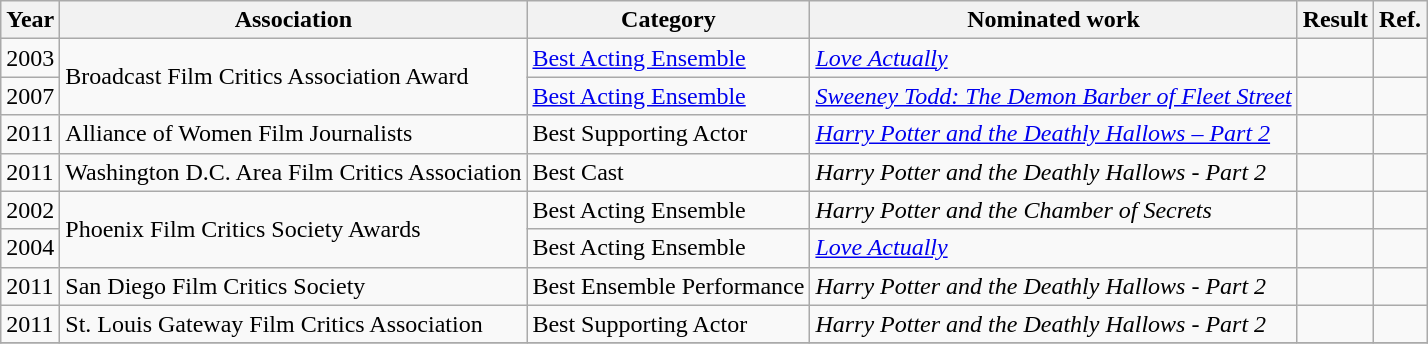<table class="wikitable">
<tr>
<th>Year</th>
<th>Association</th>
<th>Category</th>
<th>Nominated work</th>
<th>Result</th>
<th>Ref.</th>
</tr>
<tr>
<td>2003</td>
<td rowspan=2>Broadcast Film Critics Association Award</td>
<td><a href='#'>Best Acting Ensemble</a></td>
<td><em><a href='#'>Love Actually</a></em></td>
<td></td>
<td></td>
</tr>
<tr>
<td>2007</td>
<td><a href='#'>Best Acting Ensemble</a></td>
<td><em><a href='#'>Sweeney Todd: The Demon Barber of Fleet Street</a></em></td>
<td></td>
<td></td>
</tr>
<tr>
<td>2011</td>
<td>Alliance of Women Film Journalists</td>
<td>Best Supporting Actor</td>
<td><em><a href='#'>Harry Potter and the Deathly Hallows – Part 2</a></em></td>
<td></td>
<td></td>
</tr>
<tr>
<td>2011</td>
<td>Washington D.C. Area Film Critics Association</td>
<td>Best Cast</td>
<td><em>Harry Potter and the Deathly Hallows - Part 2</em></td>
<td></td>
<td></td>
</tr>
<tr>
<td>2002</td>
<td rowspan=2>Phoenix Film Critics Society Awards</td>
<td>Best Acting Ensemble</td>
<td><em>Harry Potter and the Chamber of Secrets</em></td>
<td></td>
<td></td>
</tr>
<tr>
<td>2004</td>
<td>Best Acting Ensemble</td>
<td><em><a href='#'>Love Actually</a></em></td>
<td></td>
<td></td>
</tr>
<tr>
<td>2011</td>
<td>San Diego Film Critics Society</td>
<td>Best Ensemble Performance</td>
<td><em>Harry Potter and the Deathly Hallows - Part 2</em></td>
<td></td>
<td></td>
</tr>
<tr>
<td>2011</td>
<td>St. Louis Gateway Film Critics Association</td>
<td>Best Supporting Actor</td>
<td><em>Harry Potter and the Deathly Hallows - Part 2</em></td>
<td></td>
<td></td>
</tr>
<tr>
</tr>
</table>
